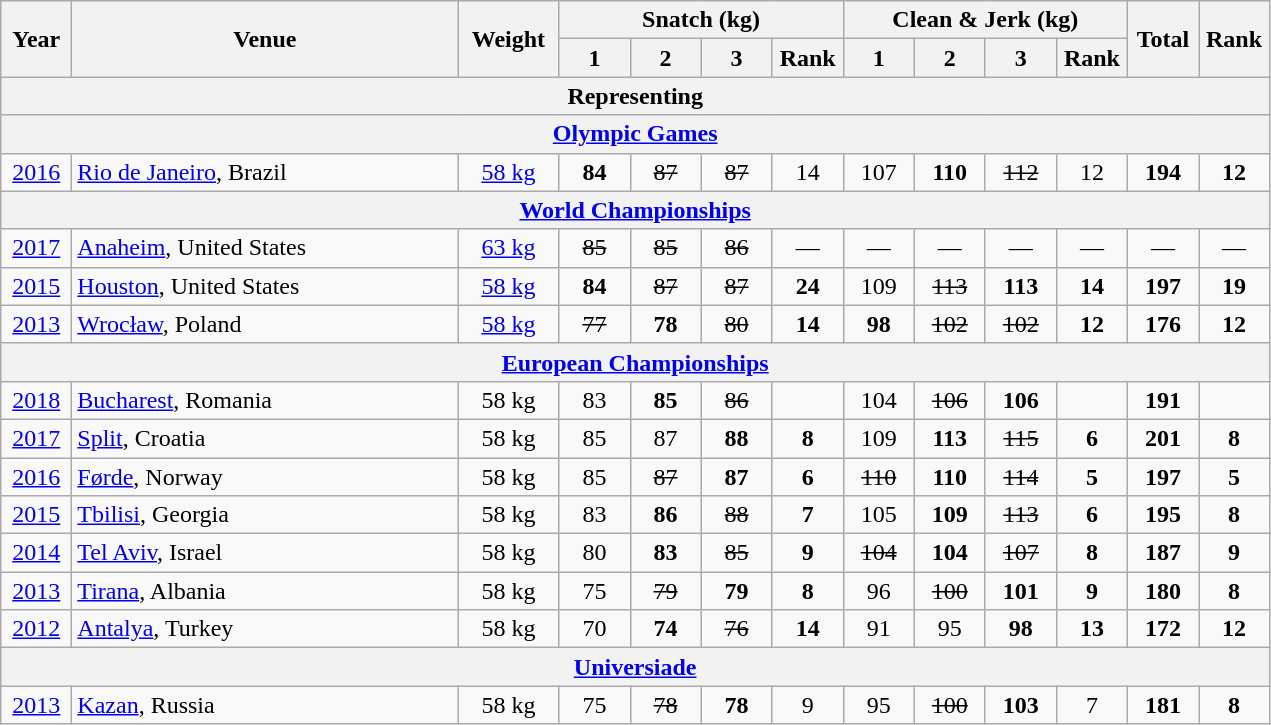<table class = "wikitable" style="text-align:center;">
<tr>
<th rowspan=2 width=40>Year</th>
<th rowspan=2 width=250>Venue</th>
<th rowspan=2 width=60>Weight</th>
<th colspan=4>Snatch (kg)</th>
<th colspan=4>Clean & Jerk (kg)</th>
<th rowspan=2 width=40>Total</th>
<th rowspan=2 width=40>Rank</th>
</tr>
<tr>
<th width=40>1</th>
<th width=40>2</th>
<th width=40>3</th>
<th width=40>Rank</th>
<th width=40>1</th>
<th width=40>2</th>
<th width=40>3</th>
<th width=40>Rank</th>
</tr>
<tr>
<th colspan=13>Representing </th>
</tr>
<tr>
<th colspan=13><a href='#'>Olympic Games</a></th>
</tr>
<tr>
<td><a href='#'>2016</a></td>
<td align=left> <a href='#'>Rio de Janeiro</a>, Brazil</td>
<td><a href='#'>58 kg</a></td>
<td><strong>84</strong></td>
<td><s>87</s></td>
<td><s>87</s></td>
<td>14</td>
<td>107</td>
<td><strong>110</strong></td>
<td><s>112</s></td>
<td>12</td>
<td><strong>194</strong></td>
<td><strong>12</strong></td>
</tr>
<tr>
<th colspan=13><a href='#'>World Championships</a></th>
</tr>
<tr>
<td><a href='#'>2017</a></td>
<td align=left> <a href='#'>Anaheim</a>, United States</td>
<td><a href='#'>63 kg</a></td>
<td><s>85</s></td>
<td><s>85</s></td>
<td><s>86</s></td>
<td>—</td>
<td>—</td>
<td>—</td>
<td>—</td>
<td>—</td>
<td>—</td>
<td>—</td>
</tr>
<tr>
<td><a href='#'>2015</a></td>
<td align=left> <a href='#'>Houston</a>, United States</td>
<td><a href='#'>58 kg</a></td>
<td><strong>84</strong></td>
<td><s>87</s></td>
<td><s>87</s></td>
<td><strong>24</strong></td>
<td>109</td>
<td><s>113</s></td>
<td><strong>113</strong></td>
<td><strong>14</strong></td>
<td><strong>197</strong></td>
<td><strong>19</strong></td>
</tr>
<tr>
<td><a href='#'>2013</a></td>
<td align=left> <a href='#'>Wrocław</a>, Poland</td>
<td><a href='#'>58 kg</a></td>
<td><s>77</s></td>
<td><strong>78</strong></td>
<td><s>80</s></td>
<td><strong>14</strong></td>
<td><strong>98</strong></td>
<td><s>102</s></td>
<td><s>102</s></td>
<td><strong>12</strong></td>
<td><strong>176</strong></td>
<td><strong>12</strong></td>
</tr>
<tr>
<th colspan=13><a href='#'>European Championships</a></th>
</tr>
<tr>
<td><a href='#'>2018</a></td>
<td align=left> <a href='#'>Bucharest</a>, Romania</td>
<td>58 kg</td>
<td>83</td>
<td><strong>85</strong></td>
<td><s>86</s></td>
<td><strong></strong></td>
<td>104</td>
<td><s>106</s></td>
<td><strong>106</strong></td>
<td><strong></strong></td>
<td><strong>191</strong></td>
<td><strong></strong></td>
</tr>
<tr>
<td><a href='#'>2017</a></td>
<td align=left> <a href='#'>Split</a>, Croatia</td>
<td>58 kg</td>
<td>85</td>
<td>87</td>
<td><strong>88</strong></td>
<td><strong>8</strong></td>
<td>109</td>
<td><strong>113</strong></td>
<td><s>115</s></td>
<td><strong>6</strong></td>
<td><strong>201</strong></td>
<td><strong>8</strong></td>
</tr>
<tr>
<td><a href='#'>2016</a></td>
<td align=left> <a href='#'>Førde</a>, Norway</td>
<td>58 kg</td>
<td>85</td>
<td><s>87</s></td>
<td><strong>87</strong></td>
<td><strong>6</strong></td>
<td><s>110</s></td>
<td><strong>110</strong></td>
<td><s>114</s></td>
<td><strong>5</strong></td>
<td><strong>197</strong></td>
<td><strong>5</strong></td>
</tr>
<tr>
<td><a href='#'>2015</a></td>
<td align=left> <a href='#'>Tbilisi</a>, Georgia</td>
<td>58 kg</td>
<td>83</td>
<td><strong>86</strong></td>
<td><s>88</s></td>
<td><strong>7</strong></td>
<td>105</td>
<td><strong>109</strong></td>
<td><s>113</s></td>
<td><strong>6</strong></td>
<td><strong>195</strong></td>
<td><strong>8</strong></td>
</tr>
<tr>
<td><a href='#'>2014</a></td>
<td align=left> <a href='#'>Tel Aviv</a>, Israel</td>
<td>58 kg</td>
<td>80</td>
<td><strong>83</strong></td>
<td><s>85</s></td>
<td><strong>9</strong></td>
<td><s>104</s></td>
<td><strong>104</strong></td>
<td><s>107</s></td>
<td><strong>8</strong></td>
<td><strong>187</strong></td>
<td><strong>9</strong></td>
</tr>
<tr>
<td><a href='#'>2013</a></td>
<td align=left> <a href='#'>Tirana</a>, Albania</td>
<td>58 kg</td>
<td>75</td>
<td><s>79</s></td>
<td><strong>79</strong></td>
<td><strong>8</strong></td>
<td>96</td>
<td><s>100</s></td>
<td><strong>101</strong></td>
<td><strong>9</strong></td>
<td><strong>180</strong></td>
<td><strong>8</strong></td>
</tr>
<tr>
<td><a href='#'>2012</a></td>
<td align=left> <a href='#'>Antalya</a>, Turkey</td>
<td>58 kg</td>
<td>70</td>
<td><strong>74</strong></td>
<td><s>76</s></td>
<td><strong>14</strong></td>
<td>91</td>
<td>95</td>
<td><strong>98</strong></td>
<td><strong>13</strong></td>
<td><strong>172</strong></td>
<td><strong>12</strong></td>
</tr>
<tr>
<th colspan=13><a href='#'>Universiade</a></th>
</tr>
<tr>
<td><a href='#'>2013</a></td>
<td align=left> <a href='#'>Kazan</a>, Russia</td>
<td>58 kg</td>
<td>75</td>
<td><s>78</s></td>
<td><strong>78</strong></td>
<td>9</td>
<td>95</td>
<td><s>100</s></td>
<td><strong>103</strong></td>
<td>7</td>
<td><strong>181</strong></td>
<td><strong>8</strong></td>
</tr>
</table>
